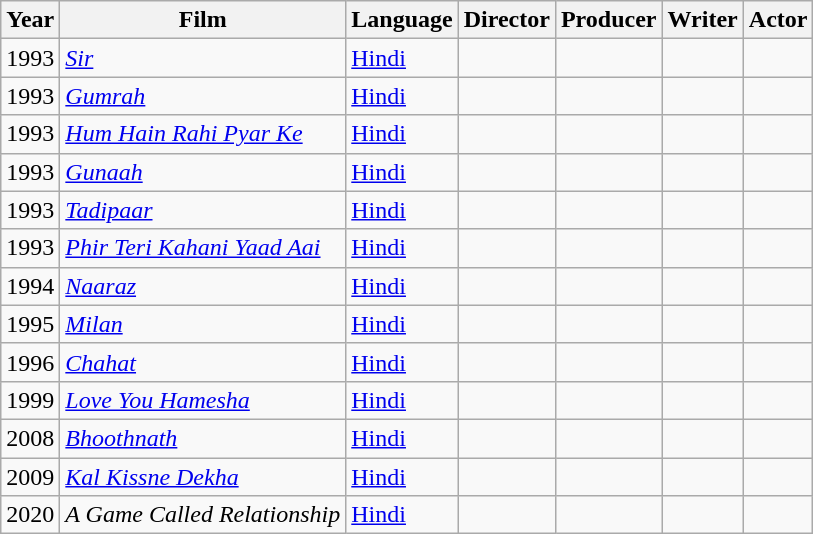<table class="wikitable sortable">
<tr>
<th>Year</th>
<th>Film</th>
<th>Language</th>
<th>Director</th>
<th>Producer</th>
<th>Writer</th>
<th>Actor</th>
</tr>
<tr>
<td>1993</td>
<td><em><a href='#'>Sir</a></em></td>
<td><a href='#'>Hindi</a></td>
<td></td>
<td></td>
<td></td>
<td></td>
</tr>
<tr>
<td>1993</td>
<td><em><a href='#'>Gumrah</a></em></td>
<td><a href='#'>Hindi</a></td>
<td></td>
<td></td>
<td></td>
<td></td>
</tr>
<tr>
<td>1993</td>
<td><em><a href='#'>Hum Hain Rahi Pyar Ke</a></em></td>
<td><a href='#'>Hindi</a></td>
<td></td>
<td></td>
<td></td>
<td></td>
</tr>
<tr>
<td>1993</td>
<td><em><a href='#'>Gunaah</a></em></td>
<td><a href='#'>Hindi</a></td>
<td></td>
<td></td>
<td></td>
<td></td>
</tr>
<tr>
<td>1993</td>
<td><em><a href='#'>Tadipaar</a></em></td>
<td><a href='#'>Hindi</a></td>
<td></td>
<td></td>
<td></td>
<td></td>
</tr>
<tr>
<td>1993</td>
<td><em><a href='#'>Phir Teri Kahani Yaad Aai</a></em></td>
<td><a href='#'>Hindi</a></td>
<td></td>
<td></td>
<td></td>
<td></td>
</tr>
<tr>
<td>1994</td>
<td><em><a href='#'>Naaraz</a></em></td>
<td><a href='#'>Hindi</a></td>
<td></td>
<td></td>
<td></td>
<td></td>
</tr>
<tr>
<td>1995</td>
<td><em><a href='#'>Milan</a></em></td>
<td><a href='#'>Hindi</a></td>
<td></td>
<td></td>
<td></td>
<td></td>
</tr>
<tr>
<td>1996</td>
<td><em><a href='#'>Chahat</a></em></td>
<td><a href='#'>Hindi</a></td>
<td></td>
<td></td>
<td></td>
<td></td>
</tr>
<tr>
<td>1999</td>
<td><em><a href='#'>Love You Hamesha</a></em></td>
<td><a href='#'>Hindi</a></td>
<td></td>
<td></td>
<td></td>
<td></td>
</tr>
<tr>
<td>2008</td>
<td><em><a href='#'>Bhoothnath</a></em></td>
<td><a href='#'>Hindi</a></td>
<td></td>
<td></td>
<td></td>
<td></td>
</tr>
<tr>
<td>2009</td>
<td><em><a href='#'>Kal Kissne Dekha</a></em></td>
<td><a href='#'>Hindi</a></td>
<td></td>
<td></td>
<td></td>
<td></td>
</tr>
<tr>
<td>2020</td>
<td><em>A Game Called Relationship</em></td>
<td><a href='#'>Hindi</a></td>
<td></td>
<td></td>
<td></td>
<td></td>
</tr>
</table>
